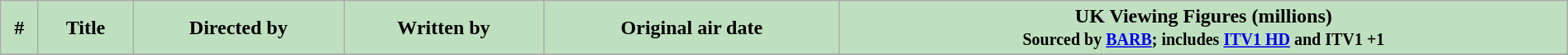<table class="wikitable plainrowheaders" width="100%" style="background:#FFFFFF;">
<tr>
<th style="background: #bfe0bf;">#</th>
<th style="background: #bfe0bf;">Title</th>
<th style="background: #bfe0bf;">Directed by</th>
<th style="background: #bfe0bf;">Written by</th>
<th style="background: #bfe0bf;">Original air date</th>
<th style="background: #bfe0bf;">UK Viewing Figures (millions)<br> <small> Sourced by <a href='#'>BARB</a>; includes <a href='#'>ITV1 HD</a> and ITV1 +1</small></th>
</tr>
<tr>
</tr>
</table>
